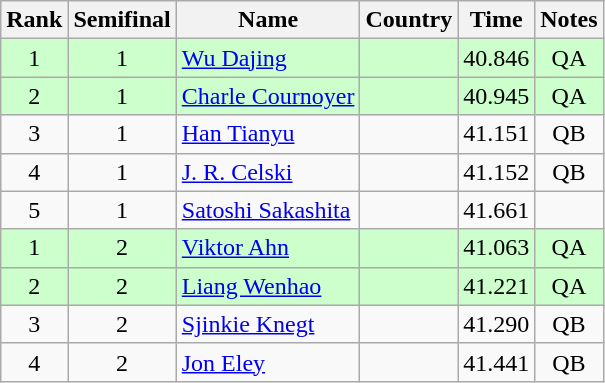<table class="wikitable sortable" style="text-align:center">
<tr>
<th>Rank</th>
<th>Semifinal</th>
<th>Name</th>
<th>Country</th>
<th>Time</th>
<th>Notes</th>
</tr>
<tr bgcolor=ccffcc>
<td>1</td>
<td>1</td>
<td align=left><a href='#'>Wu Dajing</a></td>
<td align=left></td>
<td>40.846</td>
<td>QA</td>
</tr>
<tr bgcolor=ccffcc>
<td>2</td>
<td>1</td>
<td align=left><a href='#'>Charle Cournoyer</a></td>
<td align=left></td>
<td>40.945</td>
<td>QA</td>
</tr>
<tr>
<td>3</td>
<td>1</td>
<td align=left><a href='#'>Han Tianyu</a></td>
<td align=left></td>
<td>41.151</td>
<td>QB</td>
</tr>
<tr>
<td>4</td>
<td>1</td>
<td align=left><a href='#'>J. R. Celski</a></td>
<td align=left></td>
<td>41.152</td>
<td>QB</td>
</tr>
<tr>
<td>5</td>
<td>1</td>
<td align=left><a href='#'>Satoshi Sakashita</a></td>
<td align=left></td>
<td>41.661</td>
<td></td>
</tr>
<tr bgcolor=ccffcc>
<td>1</td>
<td>2</td>
<td align=left><a href='#'>Viktor Ahn</a></td>
<td align=left></td>
<td>41.063</td>
<td>QA</td>
</tr>
<tr bgcolor=ccffcc>
<td>2</td>
<td>2</td>
<td align=left><a href='#'>Liang Wenhao</a></td>
<td align=left></td>
<td>41.221</td>
<td>QA</td>
</tr>
<tr>
<td>3</td>
<td>2</td>
<td align=left><a href='#'>Sjinkie Knegt</a></td>
<td align=left></td>
<td>41.290</td>
<td>QB</td>
</tr>
<tr>
<td>4</td>
<td>2</td>
<td align=left><a href='#'>Jon Eley</a></td>
<td align=left></td>
<td>41.441</td>
<td>QB</td>
</tr>
</table>
